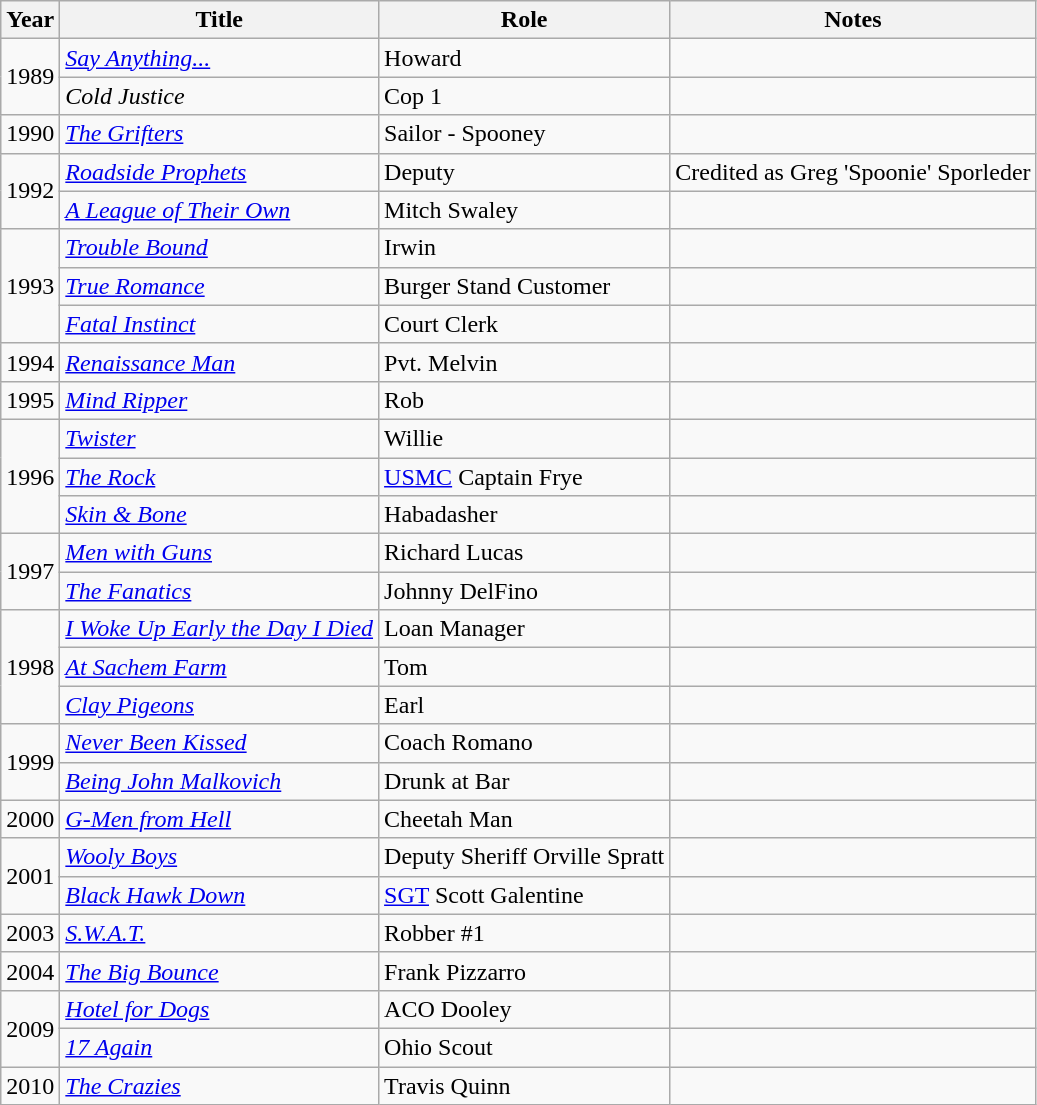<table class="wikitable">
<tr>
<th>Year</th>
<th>Title</th>
<th>Role</th>
<th>Notes</th>
</tr>
<tr>
<td rowspan="2">1989</td>
<td><em><a href='#'>Say Anything...</a></em></td>
<td>Howard</td>
<td></td>
</tr>
<tr>
<td><em>Cold Justice </em></td>
<td>Cop 1</td>
<td></td>
</tr>
<tr>
<td>1990</td>
<td><em><a href='#'>The Grifters</a></em></td>
<td>Sailor - Spooney</td>
<td></td>
</tr>
<tr>
<td rowspan="2">1992</td>
<td><em><a href='#'>Roadside Prophets</a></em></td>
<td>Deputy</td>
<td>Credited as Greg 'Spoonie' Sporleder</td>
</tr>
<tr>
<td><em><a href='#'>A League of Their Own</a></em></td>
<td>Mitch Swaley</td>
<td></td>
</tr>
<tr>
<td rowspan="3">1993</td>
<td><em><a href='#'>Trouble Bound</a></em></td>
<td>Irwin</td>
<td></td>
</tr>
<tr>
<td><em><a href='#'>True Romance</a></em></td>
<td>Burger Stand Customer</td>
<td></td>
</tr>
<tr>
<td><em><a href='#'>Fatal Instinct</a></em></td>
<td>Court Clerk</td>
<td></td>
</tr>
<tr>
<td>1994</td>
<td><em><a href='#'>Renaissance Man</a></em></td>
<td>Pvt. Melvin</td>
<td></td>
</tr>
<tr>
<td>1995</td>
<td><em><a href='#'>Mind Ripper</a></em></td>
<td>Rob</td>
<td></td>
</tr>
<tr>
<td rowspan="3">1996</td>
<td><em><a href='#'>Twister</a></em></td>
<td>Willie</td>
<td></td>
</tr>
<tr>
<td><em><a href='#'>The Rock</a></em></td>
<td><a href='#'>USMC</a> Captain Frye</td>
<td></td>
</tr>
<tr>
<td><em><a href='#'>Skin & Bone</a></em></td>
<td>Habadasher</td>
<td></td>
</tr>
<tr>
<td rowspan="2">1997</td>
<td><em><a href='#'>Men with Guns</a></em></td>
<td>Richard Lucas</td>
<td></td>
</tr>
<tr>
<td><em><a href='#'>The Fanatics</a></em></td>
<td>Johnny DelFino</td>
<td></td>
</tr>
<tr>
<td rowspan="3">1998</td>
<td><em><a href='#'>I Woke Up Early the Day I Died</a></em></td>
<td>Loan Manager</td>
<td></td>
</tr>
<tr>
<td><em><a href='#'>At Sachem Farm</a></em></td>
<td>Tom</td>
<td></td>
</tr>
<tr>
<td><em><a href='#'>Clay Pigeons</a></em></td>
<td>Earl</td>
<td></td>
</tr>
<tr>
<td rowspan="2">1999</td>
<td><em><a href='#'>Never Been Kissed</a></em></td>
<td>Coach Romano</td>
<td></td>
</tr>
<tr>
<td><em><a href='#'>Being John Malkovich</a></em></td>
<td>Drunk at Bar</td>
<td></td>
</tr>
<tr>
<td>2000</td>
<td><em><a href='#'>G-Men from Hell</a></em></td>
<td>Cheetah Man</td>
<td></td>
</tr>
<tr>
<td rowspan="2">2001</td>
<td><em><a href='#'>Wooly Boys</a></em></td>
<td>Deputy Sheriff Orville Spratt</td>
<td></td>
</tr>
<tr>
<td><em><a href='#'>Black Hawk Down</a></em></td>
<td><a href='#'>SGT</a> Scott Galentine</td>
<td></td>
</tr>
<tr>
<td>2003</td>
<td><em><a href='#'>S.W.A.T.</a></em></td>
<td>Robber #1</td>
<td></td>
</tr>
<tr>
<td>2004</td>
<td><em><a href='#'>The Big Bounce</a></em></td>
<td>Frank Pizzarro</td>
<td></td>
</tr>
<tr>
<td rowspan="2">2009</td>
<td><em><a href='#'>Hotel for Dogs</a></em></td>
<td>ACO Dooley</td>
<td></td>
</tr>
<tr>
<td><em><a href='#'>17 Again</a></em></td>
<td>Ohio Scout</td>
<td></td>
</tr>
<tr>
<td>2010</td>
<td><em><a href='#'>The Crazies</a></em></td>
<td>Travis Quinn</td>
<td></td>
</tr>
</table>
